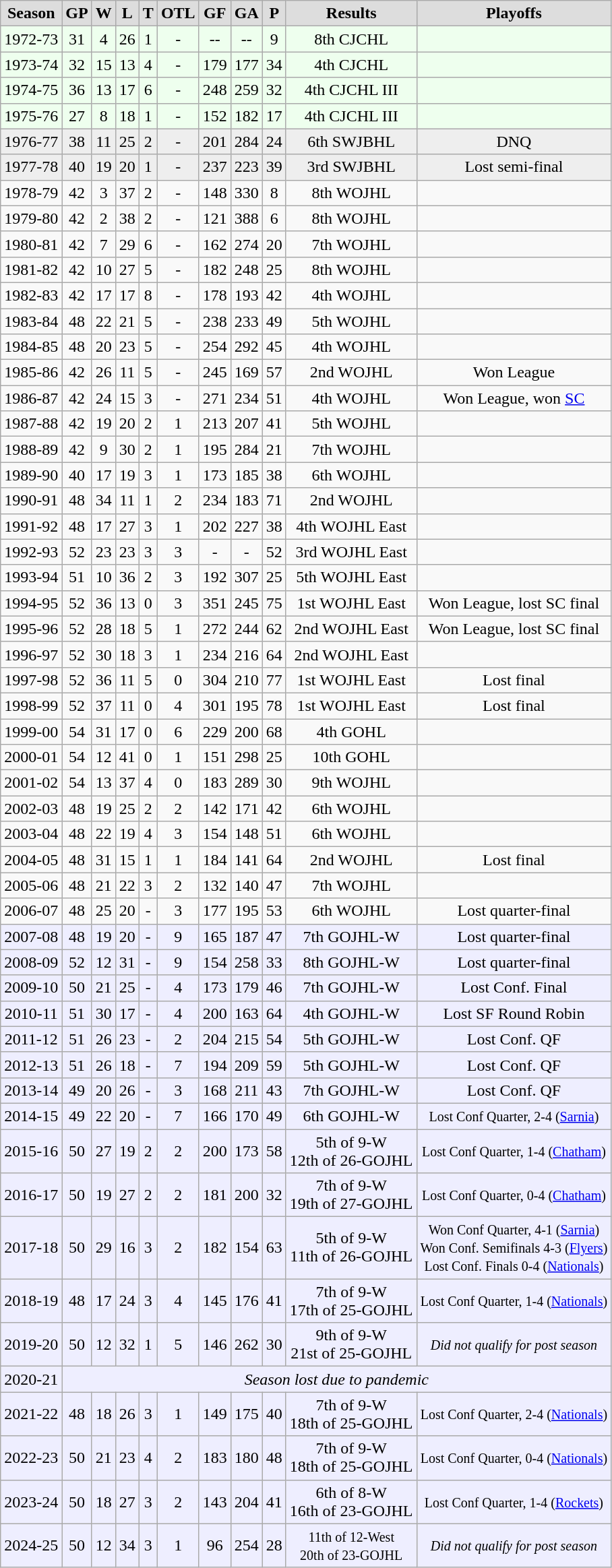<table class="wikitable">
<tr align="center"  bgcolor="#dddddd">
<td><strong>Season</strong></td>
<td><strong>GP</strong></td>
<td><strong>W</strong></td>
<td><strong>L</strong></td>
<td><strong>T</strong></td>
<td><strong>OTL</strong></td>
<td><strong>GF</strong></td>
<td><strong>GA</strong></td>
<td><strong>P</strong></td>
<td><strong>Results</strong></td>
<td><strong>Playoffs</strong></td>
</tr>
<tr align="center" bgcolor="#eeffee">
<td>1972-73</td>
<td>31</td>
<td>4</td>
<td>26</td>
<td>1</td>
<td>-</td>
<td>--</td>
<td>--</td>
<td>9</td>
<td>8th CJCHL</td>
<td></td>
</tr>
<tr align="center" bgcolor="#eeffee">
<td>1973-74</td>
<td>32</td>
<td>15</td>
<td>13</td>
<td>4</td>
<td>-</td>
<td>179</td>
<td>177</td>
<td>34</td>
<td>4th CJCHL</td>
<td></td>
</tr>
<tr align="center" bgcolor="#eeffee">
<td>1974-75</td>
<td>36</td>
<td>13</td>
<td>17</td>
<td>6</td>
<td>-</td>
<td>248</td>
<td>259</td>
<td>32</td>
<td>4th CJCHL III</td>
<td></td>
</tr>
<tr align="center" bgcolor="#eeffee">
<td>1975-76</td>
<td>27</td>
<td>8</td>
<td>18</td>
<td>1</td>
<td>-</td>
<td>152</td>
<td>182</td>
<td>17</td>
<td>4th CJCHL III</td>
<td></td>
</tr>
<tr align="center" bgcolor="#eeeeee">
<td>1976-77</td>
<td>38</td>
<td>11</td>
<td>25</td>
<td>2</td>
<td>-</td>
<td>201</td>
<td>284</td>
<td>24</td>
<td>6th SWJBHL</td>
<td>DNQ</td>
</tr>
<tr align="center" bgcolor="#eeeeee">
<td>1977-78</td>
<td>40</td>
<td>19</td>
<td>20</td>
<td>1</td>
<td>-</td>
<td>237</td>
<td>223</td>
<td>39</td>
<td>3rd SWJBHL</td>
<td>Lost semi-final</td>
</tr>
<tr align="center">
<td>1978-79</td>
<td>42</td>
<td>3</td>
<td>37</td>
<td>2</td>
<td>-</td>
<td>148</td>
<td>330</td>
<td>8</td>
<td>8th WOJHL</td>
<td></td>
</tr>
<tr align="center">
<td>1979-80</td>
<td>42</td>
<td>2</td>
<td>38</td>
<td>2</td>
<td>-</td>
<td>121</td>
<td>388</td>
<td>6</td>
<td>8th WOJHL</td>
<td></td>
</tr>
<tr align="center">
<td>1980-81</td>
<td>42</td>
<td>7</td>
<td>29</td>
<td>6</td>
<td>-</td>
<td>162</td>
<td>274</td>
<td>20</td>
<td>7th WOJHL</td>
<td></td>
</tr>
<tr align="center">
<td>1981-82</td>
<td>42</td>
<td>10</td>
<td>27</td>
<td>5</td>
<td>-</td>
<td>182</td>
<td>248</td>
<td>25</td>
<td>8th WOJHL</td>
<td></td>
</tr>
<tr align="center">
<td>1982-83</td>
<td>42</td>
<td>17</td>
<td>17</td>
<td>8</td>
<td>-</td>
<td>178</td>
<td>193</td>
<td>42</td>
<td>4th WOJHL</td>
<td></td>
</tr>
<tr align="center">
<td>1983-84</td>
<td>48</td>
<td>22</td>
<td>21</td>
<td>5</td>
<td>-</td>
<td>238</td>
<td>233</td>
<td>49</td>
<td>5th WOJHL</td>
<td></td>
</tr>
<tr align="center">
<td>1984-85</td>
<td>48</td>
<td>20</td>
<td>23</td>
<td>5</td>
<td>-</td>
<td>254</td>
<td>292</td>
<td>45</td>
<td>4th WOJHL</td>
<td></td>
</tr>
<tr align="center">
<td>1985-86</td>
<td>42</td>
<td>26</td>
<td>11</td>
<td>5</td>
<td>-</td>
<td>245</td>
<td>169</td>
<td>57</td>
<td>2nd WOJHL</td>
<td>Won League</td>
</tr>
<tr align="center">
<td>1986-87</td>
<td>42</td>
<td>24</td>
<td>15</td>
<td>3</td>
<td>-</td>
<td>271</td>
<td>234</td>
<td>51</td>
<td>4th WOJHL</td>
<td>Won League, won <a href='#'>SC</a></td>
</tr>
<tr align="center">
<td>1987-88</td>
<td>42</td>
<td>19</td>
<td>20</td>
<td>2</td>
<td>1</td>
<td>213</td>
<td>207</td>
<td>41</td>
<td>5th WOJHL</td>
<td></td>
</tr>
<tr align="center">
<td>1988-89</td>
<td>42</td>
<td>9</td>
<td>30</td>
<td>2</td>
<td>1</td>
<td>195</td>
<td>284</td>
<td>21</td>
<td>7th WOJHL</td>
<td></td>
</tr>
<tr align="center">
<td>1989-90</td>
<td>40</td>
<td>17</td>
<td>19</td>
<td>3</td>
<td>1</td>
<td>173</td>
<td>185</td>
<td>38</td>
<td>6th WOJHL</td>
<td></td>
</tr>
<tr align="center">
<td>1990-91</td>
<td>48</td>
<td>34</td>
<td>11</td>
<td>1</td>
<td>2</td>
<td>234</td>
<td>183</td>
<td>71</td>
<td>2nd WOJHL</td>
<td></td>
</tr>
<tr align="center">
<td>1991-92</td>
<td>48</td>
<td>17</td>
<td>27</td>
<td>3</td>
<td>1</td>
<td>202</td>
<td>227</td>
<td>38</td>
<td>4th WOJHL East</td>
<td></td>
</tr>
<tr align="center">
<td>1992-93</td>
<td>52</td>
<td>23</td>
<td>23</td>
<td>3</td>
<td>3</td>
<td>-</td>
<td>-</td>
<td>52</td>
<td>3rd WOJHL East</td>
<td></td>
</tr>
<tr align="center">
<td>1993-94</td>
<td>51</td>
<td>10</td>
<td>36</td>
<td>2</td>
<td>3</td>
<td>192</td>
<td>307</td>
<td>25</td>
<td>5th WOJHL East</td>
<td></td>
</tr>
<tr align="center">
<td>1994-95</td>
<td>52</td>
<td>36</td>
<td>13</td>
<td>0</td>
<td>3</td>
<td>351</td>
<td>245</td>
<td>75</td>
<td>1st WOJHL East</td>
<td>Won League, lost SC final</td>
</tr>
<tr align="center">
<td>1995-96</td>
<td>52</td>
<td>28</td>
<td>18</td>
<td>5</td>
<td>1</td>
<td>272</td>
<td>244</td>
<td>62</td>
<td>2nd WOJHL East</td>
<td>Won League, lost SC final</td>
</tr>
<tr align="center">
<td>1996-97</td>
<td>52</td>
<td>30</td>
<td>18</td>
<td>3</td>
<td>1</td>
<td>234</td>
<td>216</td>
<td>64</td>
<td>2nd WOJHL East</td>
<td></td>
</tr>
<tr align="center">
<td>1997-98</td>
<td>52</td>
<td>36</td>
<td>11</td>
<td>5</td>
<td>0</td>
<td>304</td>
<td>210</td>
<td>77</td>
<td>1st WOJHL East</td>
<td>Lost final</td>
</tr>
<tr align="center">
<td>1998-99</td>
<td>52</td>
<td>37</td>
<td>11</td>
<td>0</td>
<td>4</td>
<td>301</td>
<td>195</td>
<td>78</td>
<td>1st WOJHL East</td>
<td>Lost final</td>
</tr>
<tr align="center">
<td>1999-00</td>
<td>54</td>
<td>31</td>
<td>17</td>
<td>0</td>
<td>6</td>
<td>229</td>
<td>200</td>
<td>68</td>
<td>4th GOHL</td>
<td></td>
</tr>
<tr align="center">
<td>2000-01</td>
<td>54</td>
<td>12</td>
<td>41</td>
<td>0</td>
<td>1</td>
<td>151</td>
<td>298</td>
<td>25</td>
<td>10th GOHL</td>
<td></td>
</tr>
<tr align="center">
<td>2001-02</td>
<td>54</td>
<td>13</td>
<td>37</td>
<td>4</td>
<td>0</td>
<td>183</td>
<td>289</td>
<td>30</td>
<td>9th WOJHL</td>
<td></td>
</tr>
<tr align="center">
<td>2002-03</td>
<td>48</td>
<td>19</td>
<td>25</td>
<td>2</td>
<td>2</td>
<td>142</td>
<td>171</td>
<td>42</td>
<td>6th WOJHL</td>
<td></td>
</tr>
<tr align="center">
<td>2003-04</td>
<td>48</td>
<td>22</td>
<td>19</td>
<td>4</td>
<td>3</td>
<td>154</td>
<td>148</td>
<td>51</td>
<td>6th WOJHL</td>
<td></td>
</tr>
<tr align="center">
<td>2004-05</td>
<td>48</td>
<td>31</td>
<td>15</td>
<td>1</td>
<td>1</td>
<td>184</td>
<td>141</td>
<td>64</td>
<td>2nd WOJHL</td>
<td>Lost final</td>
</tr>
<tr align="center">
<td>2005-06</td>
<td>48</td>
<td>21</td>
<td>22</td>
<td>3</td>
<td>2</td>
<td>132</td>
<td>140</td>
<td>47</td>
<td>7th WOJHL</td>
<td></td>
</tr>
<tr align="center">
<td>2006-07</td>
<td>48</td>
<td>25</td>
<td>20</td>
<td>-</td>
<td>3</td>
<td>177</td>
<td>195</td>
<td>53</td>
<td>6th WOJHL</td>
<td>Lost quarter-final</td>
</tr>
<tr align="center" bgcolor="#eeeeff">
<td>2007-08</td>
<td>48</td>
<td>19</td>
<td>20</td>
<td>-</td>
<td>9</td>
<td>165</td>
<td>187</td>
<td>47</td>
<td>7th GOJHL-W</td>
<td>Lost quarter-final</td>
</tr>
<tr align="center" bgcolor="#eeeeff">
<td>2008-09</td>
<td>52</td>
<td>12</td>
<td>31</td>
<td>-</td>
<td>9</td>
<td>154</td>
<td>258</td>
<td>33</td>
<td>8th GOJHL-W</td>
<td>Lost quarter-final</td>
</tr>
<tr align="center" bgcolor="#eeeeff">
<td>2009-10</td>
<td>50</td>
<td>21</td>
<td>25</td>
<td>-</td>
<td>4</td>
<td>173</td>
<td>179</td>
<td>46</td>
<td>7th GOJHL-W</td>
<td>Lost Conf. Final</td>
</tr>
<tr align="center" bgcolor="#eeeeff">
<td>2010-11</td>
<td>51</td>
<td>30</td>
<td>17</td>
<td>-</td>
<td>4</td>
<td>200</td>
<td>163</td>
<td>64</td>
<td>4th GOJHL-W</td>
<td>Lost SF Round Robin</td>
</tr>
<tr align="center" bgcolor="#eeeeff">
<td>2011-12</td>
<td>51</td>
<td>26</td>
<td>23</td>
<td>-</td>
<td>2</td>
<td>204</td>
<td>215</td>
<td>54</td>
<td>5th GOJHL-W</td>
<td>Lost Conf. QF</td>
</tr>
<tr align="center" bgcolor="#eeeeff">
<td>2012-13</td>
<td>51</td>
<td>26</td>
<td>18</td>
<td>-</td>
<td>7</td>
<td>194</td>
<td>209</td>
<td>59</td>
<td>5th GOJHL-W</td>
<td>Lost Conf. QF</td>
</tr>
<tr align="center" bgcolor="#eeeeff">
<td>2013-14</td>
<td>49</td>
<td>20</td>
<td>26</td>
<td>-</td>
<td>3</td>
<td>168</td>
<td>211</td>
<td>43</td>
<td>7th GOJHL-W</td>
<td>Lost Conf. QF</td>
</tr>
<tr align="center" bgcolor="#eeeeff">
<td>2014-15</td>
<td>49</td>
<td>22</td>
<td>20</td>
<td>-</td>
<td>7</td>
<td>166</td>
<td>170</td>
<td>49</td>
<td>6th GOJHL-W</td>
<td><small>Lost Conf Quarter, 2-4 (<a href='#'>Sarnia</a>)</small></td>
</tr>
<tr align="center" bgcolor="#eeeeff">
<td>2015-16</td>
<td>50</td>
<td>27</td>
<td>19</td>
<td>2</td>
<td>2</td>
<td>200</td>
<td>173</td>
<td>58</td>
<td>5th of 9-W<br>12th of 26-GOJHL</td>
<td><small>Lost Conf Quarter, 1-4 (<a href='#'>Chatham</a>)</small></td>
</tr>
<tr align="center" bgcolor="#eeeeff">
<td>2016-17</td>
<td>50</td>
<td>19</td>
<td>27</td>
<td>2</td>
<td>2</td>
<td>181</td>
<td>200</td>
<td>32</td>
<td>7th of 9-W<br>19th of 27-GOJHL</td>
<td><small>Lost Conf Quarter, 0-4 (<a href='#'>Chatham</a>)</small></td>
</tr>
<tr align="center" bgcolor="#eeeeff">
<td>2017-18</td>
<td>50</td>
<td>29</td>
<td>16</td>
<td>3</td>
<td>2</td>
<td>182</td>
<td>154</td>
<td>63</td>
<td>5th of 9-W<br>11th of 26-GOJHL</td>
<td><small>Won Conf Quarter, 4-1 (<a href='#'>Sarnia</a>)<br>Won Conf. Semifinals 4-3 (<a href='#'>Flyers</a>)<br>Lost Conf. Finals 0-4 (<a href='#'>Nationals</a>)</small></td>
</tr>
<tr align="center" bgcolor="#eeeeff">
<td>2018-19</td>
<td>48</td>
<td>17</td>
<td>24</td>
<td>3</td>
<td>4</td>
<td>145</td>
<td>176</td>
<td>41</td>
<td>7th of 9-W<br>17th of 25-GOJHL</td>
<td><small>Lost Conf Quarter, 1-4 (<a href='#'>Nationals</a>)</small></td>
</tr>
<tr align="center" bgcolor="#eeeeff">
<td>2019-20</td>
<td>50</td>
<td>12</td>
<td>32</td>
<td>1</td>
<td>5</td>
<td>146</td>
<td>262</td>
<td>30</td>
<td>9th of 9-W<br>21st of 25-GOJHL</td>
<td><small><em>Did not qualify for post season</em></small></td>
</tr>
<tr align="center" bgcolor="#eeeeff">
<td>2020-21</td>
<td colspan=10><em>Season lost due to pandemic</em></td>
</tr>
<tr align="center" bgcolor="#eeeeff">
<td>2021-22</td>
<td>48</td>
<td>18</td>
<td>26</td>
<td>3</td>
<td>1</td>
<td>149</td>
<td>175</td>
<td>40</td>
<td>7th of 9-W<br>18th of 25-GOJHL</td>
<td><small>Lost Conf Quarter, 2-4 (<a href='#'>Nationals</a>)</small></td>
</tr>
<tr align="center" bgcolor="#eeeeff">
<td>2022-23</td>
<td>50</td>
<td>21</td>
<td>23</td>
<td>4</td>
<td>2</td>
<td>183</td>
<td>180</td>
<td>48</td>
<td>7th of 9-W<br>18th of 25-GOJHL</td>
<td><small>Lost Conf Quarter, 0-4 (<a href='#'>Nationals</a>)</small></td>
</tr>
<tr align="center" bgcolor="#eeeeff">
<td>2023-24</td>
<td>50</td>
<td>18</td>
<td>27</td>
<td>3</td>
<td>2</td>
<td>143</td>
<td>204</td>
<td>41</td>
<td>6th of 8-W<br>16th of 23-GOJHL</td>
<td><small>Lost Conf Quarter, 1-4 (<a href='#'>Rockets</a>)</small></td>
</tr>
<tr align="center" bgcolor="#eeeeff">
<td>2024-25</td>
<td>50</td>
<td>12</td>
<td>34</td>
<td>3</td>
<td>1</td>
<td>96</td>
<td>254</td>
<td>28</td>
<td><small>11th of 12-West<br>20th of 23-GOJHL </small></td>
<td><small><em>Did not qualify for post season</em></small></td>
</tr>
</table>
